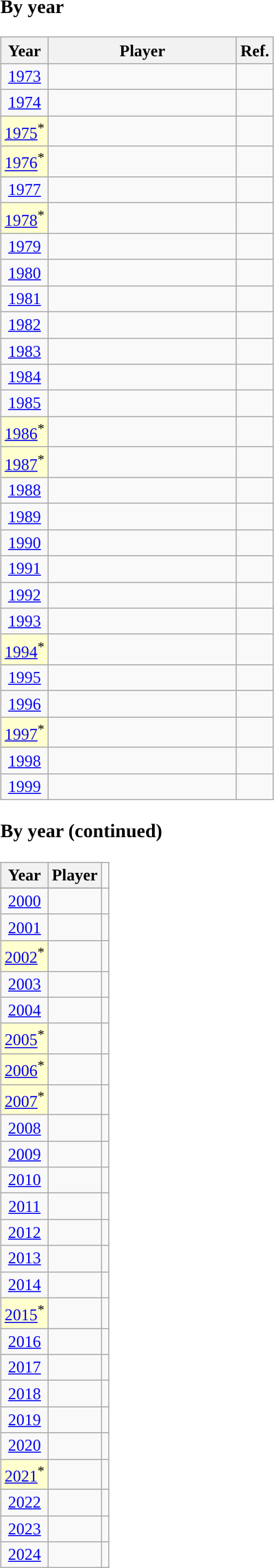<table>
<tr style="vertical-align:top">
<td><br><h3>By year</h3><table class="wikitable nowrap">
<tr>
<th scope="col">Year</th>
<th scope="col" style="width:11em;">Player</th>
<th scope="col" class="unsortable">Ref.</th>
</tr>
<tr>
<td style="text-align:center"><a href='#'>1973</a></td>
<td style="text-align:left"></td>
<td></td>
</tr>
<tr>
<td style="text-align:center"><a href='#'>1974</a></td>
<td style="text-align:left"></td>
<td></td>
</tr>
<tr>
<td style="text-align:center; background-color: #ffffcf"><a href='#'>1975</a><sup>*</sup></td>
<td></td>
<td></td>
</tr>
<tr>
<td style="text-align:center; background-color: #ffffcf"><a href='#'>1976</a><sup>*</sup></td>
<td></td>
<td></td>
</tr>
<tr>
<td style="text-align:center"><a href='#'>1977</a></td>
<td></td>
<td></td>
</tr>
<tr>
<td style="text-align:center; background-color: #ffffcf"><a href='#'>1978</a><sup>*</sup></td>
<td></td>
<td></td>
</tr>
<tr>
<td style="text-align:center"><a href='#'>1979</a></td>
<td style="text-align:left"></td>
<td></td>
</tr>
<tr>
<td style="text-align:center"><a href='#'>1980</a></td>
<td></td>
<td></td>
</tr>
<tr>
<td style="text-align:center"><a href='#'>1981</a></td>
<td style="text-align:left"></td>
<td></td>
</tr>
<tr>
<td style="text-align:center"><a href='#'>1982</a></td>
<td></td>
<td></td>
</tr>
<tr>
<td style="text-align:center"><a href='#'>1983</a></td>
<td></td>
<td></td>
</tr>
<tr>
<td style="text-align:center"><a href='#'>1984</a></td>
<td></td>
<td></td>
</tr>
<tr>
<td style="text-align:center"><a href='#'>1985</a></td>
<td style="text-align:left"></td>
<td></td>
</tr>
<tr>
<td style="text-align:center; background-color: #ffffcf"><a href='#'>1986</a><sup>*</sup></td>
<td></td>
<td></td>
</tr>
<tr>
<td style="text-align:center; background-color: #ffffcf"><a href='#'>1987</a><sup>*</sup></td>
<td></td>
<td></td>
</tr>
<tr>
<td style="text-align:center"><a href='#'>1988</a></td>
<td style="text-align:left"></td>
<td></td>
</tr>
<tr>
<td style="text-align:center"><a href='#'>1989</a></td>
<td></td>
<td></td>
</tr>
<tr>
<td style="text-align:center"><a href='#'>1990</a></td>
<td style="text-align:left"></td>
<td></td>
</tr>
<tr>
<td style="text-align:center"><a href='#'>1991</a></td>
<td></td>
<td></td>
</tr>
<tr>
<td style="text-align:center"><a href='#'>1992</a></td>
<td style="text-align:left"></td>
<td></td>
</tr>
<tr>
<td style="text-align:center"><a href='#'>1993</a></td>
<td style="text-align:left"></td>
<td></td>
</tr>
<tr>
<td style="text-align:center; background-color: #ffffcf"><a href='#'>1994</a><sup>*</sup></td>
<td></td>
<td></td>
</tr>
<tr>
<td style="text-align:center"><a href='#'>1995</a></td>
<td></td>
<td></td>
</tr>
<tr>
<td style="text-align:center"><a href='#'>1996</a></td>
<td></td>
<td></td>
</tr>
<tr>
<td style="text-align:center; background-color: #ffffcf"><a href='#'>1997</a><sup>*</sup></td>
<td></td>
<td></td>
</tr>
<tr>
<td style="text-align:center"><a href='#'>1998</a></td>
<td></td>
<td></td>
</tr>
<tr>
<td style="text-align:center"><a href='#'>1999</a></td>
<td style="text-align:left"></td>
<td></td>
</tr>
</table>
<h3>By year (continued)</h3><table class="wikitable nowrap">
<tr>
<th scope="col">Year</th>
<th style="width:145">Player</th>
</tr>
<tr>
</tr>
<tr>
<td style="text-align:center"><a href='#'>2000</a></td>
<td style="text-align:left"></td>
<td></td>
</tr>
<tr>
<td style="text-align:center"><a href='#'>2001</a></td>
<td style="text-align:left"></td>
<td></td>
</tr>
<tr>
<td style="text-align:center; background-color: #ffffcf"><a href='#'>2002</a><sup>*</sup></td>
<td></td>
<td></td>
</tr>
<tr>
<td style="text-align:center"><a href='#'>2003</a></td>
<td style="text-align:left"></td>
<td></td>
</tr>
<tr>
<td style="text-align:center"><a href='#'>2004</a></td>
<td style="text-align:left"> </td>
<td></td>
</tr>
<tr>
<td style="text-align:center; background-color: #ffffcf"><a href='#'>2005</a><sup>*</sup></td>
<td></td>
<td></td>
</tr>
<tr>
<td style="text-align:center; background-color: #ffffcf"><a href='#'>2006</a><sup>*</sup></td>
<td></td>
<td></td>
</tr>
<tr>
<td style="text-align:center; background-color: #ffffcf"><a href='#'>2007</a><sup>*</sup></td>
<td></td>
<td></td>
</tr>
<tr>
<td style="text-align:center"><a href='#'>2008</a></td>
<td style="text-align:left"></td>
<td></td>
</tr>
<tr>
<td style="text-align:center"><a href='#'>2009</a></td>
<td></td>
<td></td>
</tr>
<tr>
<td style="text-align:center"><a href='#'>2010</a></td>
<td></td>
<td></td>
</tr>
<tr>
<td style="text-align:center"><a href='#'>2011</a></td>
<td style="text-align:left"></td>
<td></td>
</tr>
<tr>
<td style="text-align:center"><a href='#'>2012</a></td>
<td></td>
<td></td>
</tr>
<tr>
<td style="text-align:center"><a href='#'>2013</a></td>
<td></td>
<td></td>
</tr>
<tr>
<td style="text-align:center"><a href='#'>2014</a></td>
<td></td>
<td></td>
</tr>
<tr>
<td style="text-align:center; background-color: #ffffcf"><a href='#'>2015</a><sup>*</sup></td>
<td></td>
<td></td>
</tr>
<tr>
<td style="text-align:center"><a href='#'>2016</a></td>
<td style="text-align:left"></td>
<td></td>
</tr>
<tr>
<td style="text-align:center"><a href='#'>2017</a></td>
<td></td>
<td></td>
</tr>
<tr>
<td style="text-align:center"><a href='#'>2018</a></td>
<td></td>
<td></td>
</tr>
<tr>
<td style="text-align:center"><a href='#'>2019</a></td>
<td></td>
<td></td>
</tr>
<tr>
<td style="text-align:center"><a href='#'>2020</a></td>
<td></td>
<td></td>
</tr>
<tr>
<td style="text-align:center; background-color: #ffffcf"><a href='#'>2021</a><sup>*</sup></td>
<td></td>
<td></td>
</tr>
<tr>
<td style="text-align:center"><a href='#'>2022</a></td>
<td style="text-align:left"></td>
<td></td>
</tr>
<tr>
<td style="text-align:center"><a href='#'>2023</a></td>
<td></td>
<td></td>
</tr>
<tr>
<td style="text-align:center"><a href='#'>2024</a></td>
<td style="text-align:left"></td>
<td></td>
</tr>
</table>
</td>
</tr>
</table>
